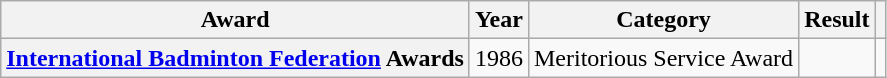<table class="wikitable plainrowheaders sortable">
<tr>
<th scope="col">Award</th>
<th scope="col">Year</th>
<th scope="col">Category</th>
<th scope="col">Result</th>
<th scope="col" class="unsortable"></th>
</tr>
<tr>
<th scope="row"><a href='#'>International Badminton Federation</a> Awards</th>
<td>1986</td>
<td>Meritorious Service Award</td>
<td></td>
<td></td>
</tr>
</table>
